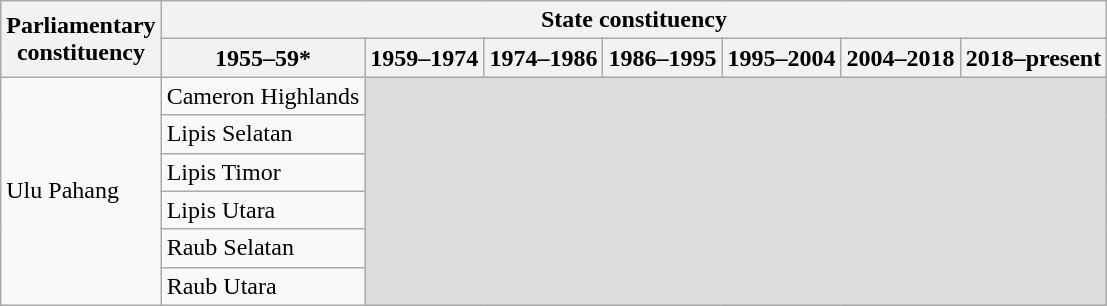<table class="wikitable">
<tr>
<th rowspan="2">Parliamentary<br>constituency</th>
<th colspan="7">State constituency</th>
</tr>
<tr>
<th>1955–59*</th>
<th>1959–1974</th>
<th>1974–1986</th>
<th>1986–1995</th>
<th>1995–2004</th>
<th>2004–2018</th>
<th>2018–present</th>
</tr>
<tr>
<td rowspan="6">Ulu Pahang</td>
<td>Cameron Highlands</td>
<td colspan="6" rowspan="6" bgcolor="dcdcdc"></td>
</tr>
<tr>
<td>Lipis Selatan</td>
</tr>
<tr>
<td>Lipis Timor</td>
</tr>
<tr>
<td>Lipis Utara</td>
</tr>
<tr>
<td>Raub Selatan</td>
</tr>
<tr>
<td>Raub Utara</td>
</tr>
</table>
